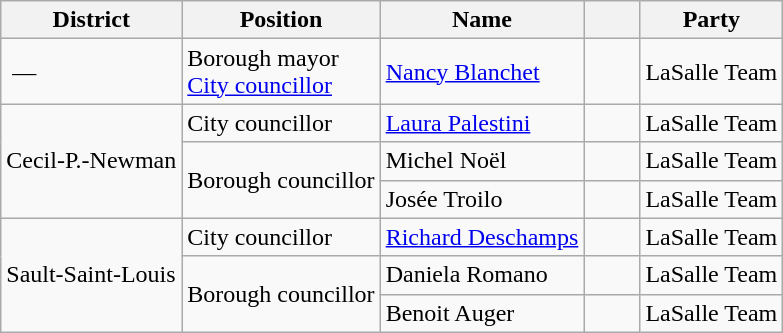<table class="wikitable" border="1">
<tr>
<th>District</th>
<th>Position</th>
<th>Name</th>
<th width="30px"> </th>
<th>Party</th>
</tr>
<tr>
<td> —</td>
<td>Borough mayor<br><a href='#'>City councillor</a></td>
<td><a href='#'>Nancy Blanchet</a></td>
<td> </td>
<td>LaSalle Team</td>
</tr>
<tr>
<td rowspan=3>Cecil-P.-Newman</td>
<td>City councillor</td>
<td><a href='#'>Laura Palestini</a></td>
<td> </td>
<td>LaSalle Team</td>
</tr>
<tr>
<td rowspan=2>Borough councillor</td>
<td>Michel Noël</td>
<td> </td>
<td>LaSalle Team</td>
</tr>
<tr>
<td>Josée Troilo</td>
<td> </td>
<td>LaSalle Team</td>
</tr>
<tr>
<td rowspan=3>Sault-Saint-Louis</td>
<td>City councillor</td>
<td><a href='#'>Richard Deschamps</a></td>
<td> </td>
<td>LaSalle Team</td>
</tr>
<tr>
<td rowspan=2>Borough councillor</td>
<td>Daniela Romano</td>
<td> </td>
<td>LaSalle Team</td>
</tr>
<tr>
<td>Benoit Auger</td>
<td> </td>
<td>LaSalle Team</td>
</tr>
</table>
